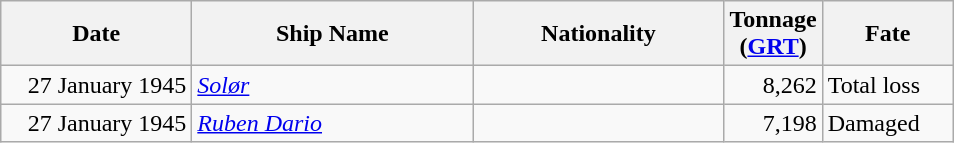<table class="wikitable sortable">
<tr>
<th width="120px">Date</th>
<th width="180px">Ship Name</th>
<th width="160px">Nationality</th>
<th width="25px">Tonnage<br>(<a href='#'>GRT</a>)</th>
<th width="80px">Fate</th>
</tr>
<tr>
<td align="right">27 January 1945</td>
<td align="left"><a href='#'><em>Solør</em></a></td>
<td align="left"></td>
<td align="right">8,262</td>
<td align="left">Total loss</td>
</tr>
<tr>
<td align="right">27 January 1945</td>
<td align="left"><a href='#'><em>Ruben Dario</em></a></td>
<td align="left"></td>
<td align="right">7,198</td>
<td align="left">Damaged</td>
</tr>
</table>
